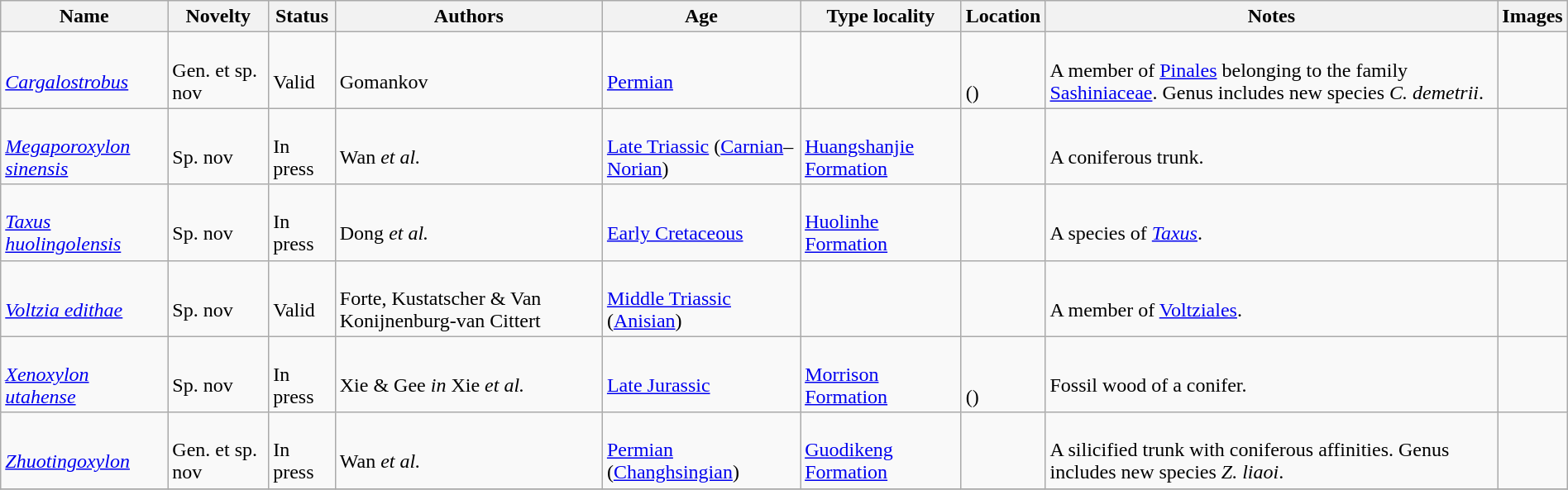<table class="wikitable sortable" align="center" width="100%">
<tr>
<th>Name</th>
<th>Novelty</th>
<th>Status</th>
<th>Authors</th>
<th>Age</th>
<th>Type locality</th>
<th>Location</th>
<th>Notes</th>
<th>Images</th>
</tr>
<tr>
<td><br><em><a href='#'>Cargalostrobus</a></em></td>
<td><br>Gen. et sp. nov</td>
<td><br>Valid</td>
<td><br>Gomankov</td>
<td><br><a href='#'>Permian</a></td>
<td></td>
<td><br><br>()</td>
<td><br>A member of <a href='#'>Pinales</a> belonging to the family <a href='#'>Sashiniaceae</a>. Genus includes new species <em>C. demetrii</em>.</td>
<td></td>
</tr>
<tr>
<td><br><em><a href='#'>Megaporoxylon sinensis</a></em></td>
<td><br>Sp. nov</td>
<td><br>In press</td>
<td><br>Wan <em>et al.</em></td>
<td><br><a href='#'>Late Triassic</a> (<a href='#'>Carnian</a>–<a href='#'>Norian</a>)</td>
<td><br><a href='#'>Huangshanjie Formation</a></td>
<td><br></td>
<td><br>A coniferous trunk.</td>
<td></td>
</tr>
<tr>
<td><br><em><a href='#'>Taxus huolingolensis</a></em></td>
<td><br>Sp. nov</td>
<td><br>In press</td>
<td><br>Dong <em>et al.</em></td>
<td><br><a href='#'>Early Cretaceous</a></td>
<td><br><a href='#'>Huolinhe Formation</a></td>
<td><br></td>
<td><br>A species of <em><a href='#'>Taxus</a></em>.</td>
<td></td>
</tr>
<tr>
<td><br><em><a href='#'>Voltzia edithae</a></em></td>
<td><br>Sp. nov</td>
<td><br>Valid</td>
<td><br>Forte, Kustatscher & Van Konijnenburg-van Cittert</td>
<td><br><a href='#'>Middle Triassic</a> (<a href='#'>Anisian</a>)</td>
<td></td>
<td><br></td>
<td><br>A member of <a href='#'>Voltziales</a>.</td>
<td></td>
</tr>
<tr>
<td><br><em><a href='#'>Xenoxylon utahense</a></em></td>
<td><br>Sp. nov</td>
<td><br>In press</td>
<td><br>Xie & Gee <em>in</em> Xie <em>et al.</em></td>
<td><br><a href='#'>Late Jurassic</a></td>
<td><br><a href='#'>Morrison Formation</a></td>
<td><br><br>()</td>
<td><br>Fossil wood of a conifer.</td>
<td></td>
</tr>
<tr>
<td><br><em><a href='#'>Zhuotingoxylon</a></em></td>
<td><br>Gen. et sp. nov</td>
<td><br>In press</td>
<td><br>Wan <em>et al.</em></td>
<td><br><a href='#'>Permian</a> (<a href='#'>Changhsingian</a>)</td>
<td><br><a href='#'>Guodikeng Formation</a></td>
<td><br></td>
<td><br>A silicified trunk with coniferous affinities. Genus includes new species <em>Z. liaoi</em>.</td>
<td></td>
</tr>
<tr>
</tr>
</table>
